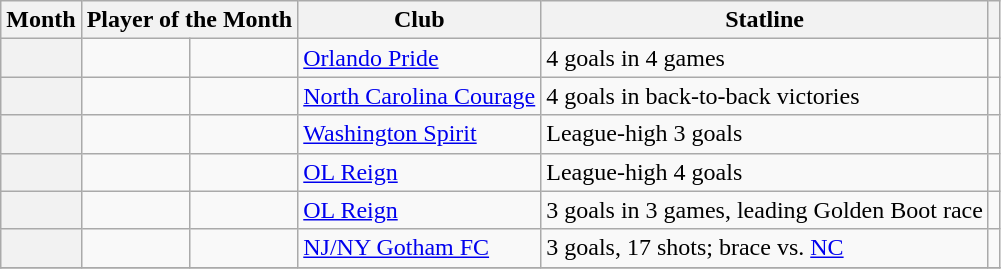<table class="wikitable sortable">
<tr>
<th scope="col">Month</th>
<th colspan=2 scope="col">Player of the Month</th>
<th scope="col">Club</th>
<th scope="col">Statline</th>
<th scope="col"></th>
</tr>
<tr>
<th scope="row"></th>
<td></td>
<td></td>
<td><a href='#'>Orlando Pride</a></td>
<td>4 goals in 4 games</td>
<td></td>
</tr>
<tr>
<th scope="row"></th>
<td></td>
<td></td>
<td><a href='#'>North Carolina Courage</a></td>
<td>4 goals in back-to-back victories</td>
<td></td>
</tr>
<tr>
<th scope="row"></th>
<td></td>
<td></td>
<td><a href='#'>Washington Spirit</a></td>
<td>League-high 3 goals</td>
<td></td>
</tr>
<tr>
<th scope="row"></th>
<td></td>
<td></td>
<td><a href='#'>OL Reign</a></td>
<td>League-high 4 goals</td>
<td></td>
</tr>
<tr>
<th scope="row"></th>
<td></td>
<td></td>
<td><a href='#'>OL Reign</a></td>
<td>3 goals in 3 games, leading Golden Boot race</td>
<td></td>
</tr>
<tr>
<th scope="row"></th>
<td></td>
<td></td>
<td><a href='#'>NJ/NY Gotham FC</a></td>
<td>3 goals, 17 shots; brace vs. <a href='#'>NC</a></td>
<td></td>
</tr>
<tr>
</tr>
</table>
